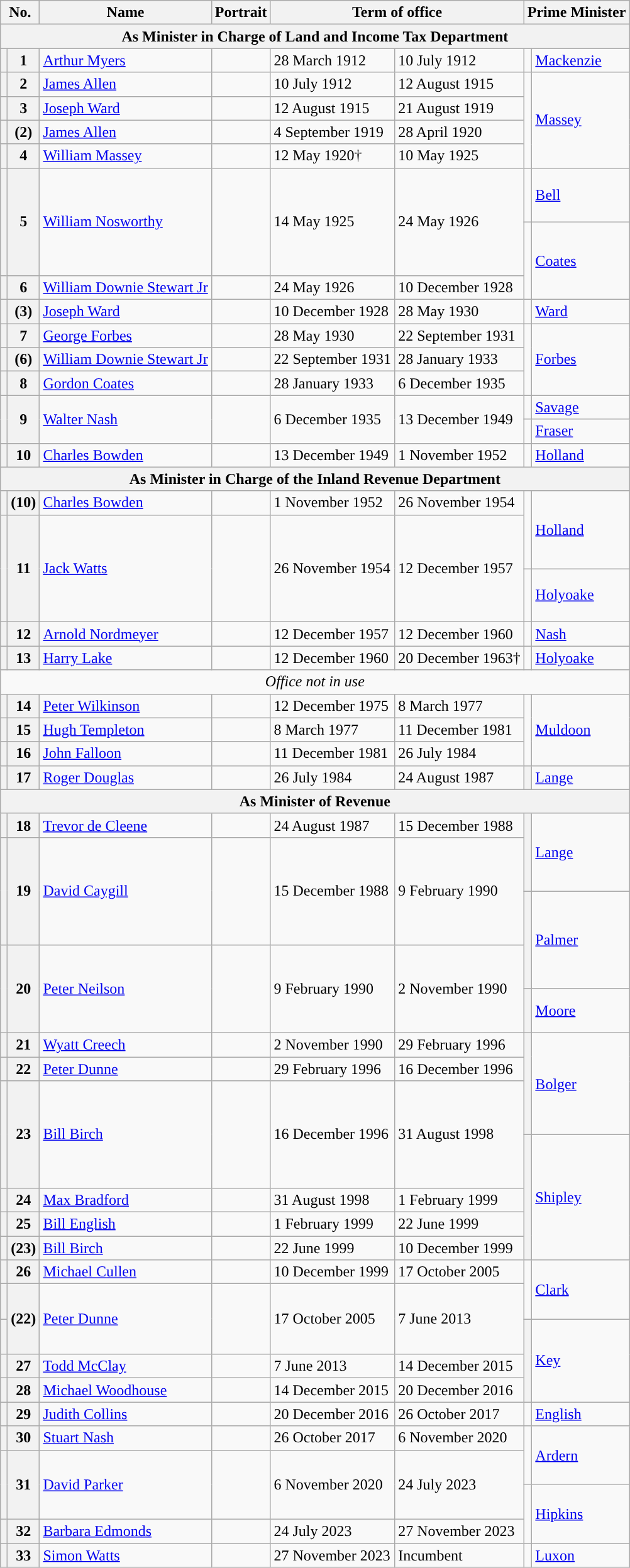<table class="wikitable">
<tr>
<th colspan=2>No.</th>
<th>Name</th>
<th>Portrait</th>
<th colspan=2>Term of office</th>
<th colspan=2>Prime Minister</th>
</tr>
<tr>
<th colspan=8>As Minister in Charge of Land and Income Tax Department</th>
</tr>
<tr>
<th style="background:"></th>
<th>1</th>
<td><a href='#'>Arthur Myers</a></td>
<td></td>
<td>28 March 1912</td>
<td>10 July 1912</td>
<td width=1 style="background:"></td>
<td><a href='#'>Mackenzie</a></td>
</tr>
<tr>
<th style="background:"></th>
<th>2</th>
<td><a href='#'>James Allen</a></td>
<td></td>
<td>10 July 1912</td>
<td>12 August 1915</td>
<td rowspan=4 style="background:"></td>
<td rowspan=4><a href='#'>Massey</a></td>
</tr>
<tr>
<th style="background:"></th>
<th>3</th>
<td><a href='#'>Joseph Ward</a></td>
<td></td>
<td>12 August 1915</td>
<td>21 August 1919</td>
</tr>
<tr>
<th style="background:"></th>
<th>(2)</th>
<td><a href='#'>James Allen</a></td>
<td></td>
<td>4 September 1919</td>
<td>28 April 1920</td>
</tr>
<tr>
<th style="background:"></th>
<th>4</th>
<td><a href='#'>William Massey</a></td>
<td></td>
<td>12 May 1920†</td>
<td>10 May 1925</td>
</tr>
<tr>
<th height=50 style="border-bottom:solid 0 grey; background:"></th>
<th rowspan=2>5</th>
<td rowspan=2><a href='#'>William Nosworthy</a></td>
<td rowspan=2></td>
<td rowspan=2>14 May 1925</td>
<td rowspan=2>24 May 1926</td>
<td height=50 style="background:"></td>
<td><a href='#'>Bell</a></td>
</tr>
<tr>
<th height=50 style="border-top:solid 0 grey; background:"></th>
<td rowspan=2 style="background:"></td>
<td rowspan=2><a href='#'>Coates</a></td>
</tr>
<tr>
<th style="background:"></th>
<th>6</th>
<td><a href='#'>William Downie Stewart Jr</a></td>
<td></td>
<td>24 May 1926</td>
<td>10 December 1928</td>
</tr>
<tr>
<th style="background:"></th>
<th>(3)</th>
<td><a href='#'>Joseph Ward</a></td>
<td></td>
<td>10 December 1928</td>
<td>28 May 1930</td>
<td style="background:"></td>
<td><a href='#'>Ward</a></td>
</tr>
<tr>
<th style="background:"></th>
<th>7</th>
<td><a href='#'>George Forbes</a></td>
<td></td>
<td>28 May 1930</td>
<td>22 September 1931</td>
<td rowspan=3 style="background:"></td>
<td rowspan=3><a href='#'>Forbes</a></td>
</tr>
<tr>
<th style="background:"></th>
<th>(6)</th>
<td><a href='#'>William Downie Stewart Jr</a></td>
<td></td>
<td>22 September 1931</td>
<td>28 January 1933</td>
</tr>
<tr>
<th style="background:"></th>
<th>8</th>
<td><a href='#'>Gordon Coates</a></td>
<td></td>
<td>28 January 1933</td>
<td>6 December 1935</td>
</tr>
<tr>
<th rowspan=2 style="background:"></th>
<th rowspan=2>9</th>
<td rowspan=2><a href='#'>Walter Nash</a></td>
<td rowspan=2></td>
<td rowspan=2>6 December 1935</td>
<td rowspan=2>13 December 1949</td>
<td style="background:"></td>
<td><a href='#'>Savage</a></td>
</tr>
<tr>
<td style="background:"></td>
<td><a href='#'>Fraser</a></td>
</tr>
<tr>
<th style="background:"></th>
<th>10</th>
<td><a href='#'>Charles Bowden</a></td>
<td></td>
<td>13 December 1949</td>
<td>1 November 1952</td>
<td style="background:"></td>
<td><a href='#'>Holland</a></td>
</tr>
<tr>
<th colspan=8>As Minister in Charge of the Inland Revenue Department</th>
</tr>
<tr>
<th style="background:"></th>
<th>(10)</th>
<td><a href='#'>Charles Bowden</a></td>
<td></td>
<td>1 November 1952</td>
<td>26 November 1954</td>
<td rowspan=2 style="background:"></td>
<td rowspan=2><a href='#'>Holland</a></td>
</tr>
<tr>
<th height=50 style="border-bottom:solid 0 grey; background:"></th>
<th rowspan=2>11</th>
<td rowspan=2><a href='#'>Jack Watts</a></td>
<td rowspan=2></td>
<td rowspan=2>26 November 1954</td>
<td rowspan=2>12 December 1957</td>
</tr>
<tr>
<th height=50 style="border-top:solid 0 grey; background:"></th>
<td style="background:"></td>
<td><a href='#'>Holyoake</a></td>
</tr>
<tr>
<th style="background:"></th>
<th>12</th>
<td><a href='#'>Arnold Nordmeyer</a></td>
<td></td>
<td>12 December 1957</td>
<td>12 December 1960</td>
<td style="background:"></td>
<td><a href='#'>Nash</a></td>
</tr>
<tr>
<th style="background:"></th>
<th>13</th>
<td><a href='#'>Harry Lake</a></td>
<td></td>
<td>12 December 1960</td>
<td>20 December 1963†</td>
<td style="background:"></td>
<td><a href='#'>Holyoake</a></td>
</tr>
<tr>
<td colspan="8" style="text-align:center;"><em>Office not in use</em></td>
</tr>
<tr>
<th style="background:"></th>
<th>14</th>
<td><a href='#'>Peter Wilkinson</a></td>
<td></td>
<td>12 December 1975</td>
<td>8 March 1977</td>
<td rowspan=3 style="background:"></td>
<td rowspan=3><a href='#'>Muldoon</a></td>
</tr>
<tr>
<th style="background:"></th>
<th>15</th>
<td><a href='#'>Hugh Templeton</a></td>
<td></td>
<td>8 March 1977</td>
<td>11 December 1981</td>
</tr>
<tr>
<th style="background:"></th>
<th>16</th>
<td><a href='#'>John Falloon</a></td>
<td></td>
<td>11 December 1981</td>
<td>26 July 1984</td>
</tr>
<tr>
<th style="background:"></th>
<th>17</th>
<td><a href='#'>Roger Douglas</a></td>
<td></td>
<td>26 July 1984</td>
<td>24 August 1987</td>
<th style="background:"></th>
<td><a href='#'>Lange</a></td>
</tr>
<tr>
<th colspan=8>As Minister of Revenue</th>
</tr>
<tr>
<th style="background:"></th>
<th>18</th>
<td><a href='#'>Trevor de Cleene</a></td>
<td></td>
<td>24 August 1987</td>
<td>15 December 1988</td>
<th rowspan=2 style="background:"></th>
<td rowspan=2><a href='#'>Lange</a></td>
</tr>
<tr>
<th height=50 style="border-bottom:solid 0 grey; background:"></th>
<th rowspan=2>19</th>
<td rowspan=2><a href='#'>David Caygill</a></td>
<td rowspan=2></td>
<td rowspan=2>15 December 1988</td>
<td rowspan=2>9 February 1990</td>
</tr>
<tr>
<th height=50 style="border-top:solid 0 grey; background:"></th>
<th rowspan=2 style="background:"></th>
<td rowspan=2><a href='#'>Palmer</a></td>
</tr>
<tr>
<th height=40 style="border-bottom:solid 0 grey; background:"></th>
<th rowspan=2>20</th>
<td rowspan=2><a href='#'>Peter Neilson</a></td>
<td rowspan=2></td>
<td rowspan=2>9 February 1990</td>
<td rowspan=2>2 November 1990</td>
</tr>
<tr>
<th height=40 style="border-top:solid 0 grey; background:"></th>
<th style="background:"></th>
<td><a href='#'>Moore</a></td>
</tr>
<tr>
<th style="background:"></th>
<th>21</th>
<td><a href='#'>Wyatt Creech</a></td>
<td></td>
<td>2 November 1990</td>
<td>29 February 1996</td>
<th rowspan=3 style="background:"></th>
<td rowspan=3><a href='#'>Bolger</a></td>
</tr>
<tr>
<th style="background:"></th>
<th>22</th>
<td><a href='#'>Peter Dunne</a></td>
<td></td>
<td>29 February 1996</td>
<td>16 December 1996</td>
</tr>
<tr>
<th height=50 style="border-bottom:solid 0 grey; background:"></th>
<th rowspan=2>23</th>
<td rowspan=2><a href='#'>Bill Birch</a></td>
<td rowspan=2></td>
<td rowspan=2>16 December 1996</td>
<td rowspan=2>31 August 1998</td>
</tr>
<tr>
<th height=50 style="border-top:solid 0 grey; background:"></th>
<th rowspan=4 style="background:"></th>
<td rowspan=4><a href='#'>Shipley</a></td>
</tr>
<tr>
<th style="background:"></th>
<th>24</th>
<td><a href='#'>Max Bradford</a></td>
<td></td>
<td>31 August 1998</td>
<td>1 February 1999</td>
</tr>
<tr>
<th style="background:"></th>
<th>25</th>
<td><a href='#'>Bill English</a></td>
<td></td>
<td>1 February 1999</td>
<td>22 June 1999</td>
</tr>
<tr>
<th style="background:"></th>
<th>(23)</th>
<td><a href='#'>Bill Birch</a></td>
<td></td>
<td>22 June 1999</td>
<td>10 December 1999</td>
</tr>
<tr>
<th style="background:"></th>
<th>26</th>
<td><a href='#'>Michael Cullen</a></td>
<td></td>
<td>10 December 1999</td>
<td>17 October 2005</td>
<td rowspan=2 style="background:"></td>
<td rowspan=2><a href='#'>Clark</a></td>
</tr>
<tr>
<th height=30 style="background:"></th>
<th rowspan=2>(22)</th>
<td rowspan=2><a href='#'>Peter Dunne</a></td>
<td rowspan=2></td>
<td rowspan=2>17 October 2005</td>
<td rowspan=2>7 June 2013</td>
</tr>
<tr>
<th height=30 style="background:"></th>
<th height=30 rowspan=3 style="background:"></th>
<td rowspan=3><a href='#'>Key</a></td>
</tr>
<tr>
<th style="background:"></th>
<th>27</th>
<td><a href='#'>Todd McClay</a></td>
<td></td>
<td>7 June 2013</td>
<td>14 December 2015</td>
</tr>
<tr>
<th style="background:"></th>
<th>28</th>
<td><a href='#'>Michael Woodhouse</a></td>
<td></td>
<td>14 December 2015</td>
<td>20 December 2016</td>
</tr>
<tr>
<th style="background:"></th>
<th>29</th>
<td><a href='#'>Judith Collins</a></td>
<td></td>
<td>20 December 2016</td>
<td>26 October 2017</td>
<td style="background:"></td>
<td><a href='#'>English</a></td>
</tr>
<tr>
<th style="background:"></th>
<th>30</th>
<td><a href='#'>Stuart Nash</a></td>
<td></td>
<td>26 October 2017</td>
<td>6 November 2020</td>
<td rowspan=2 style="background:"></td>
<td rowspan=2><a href='#'>Ardern</a></td>
</tr>
<tr>
<th height=30 style="border-bottom:solid 0 grey; background:"></th>
<th rowspan="2">31</th>
<td rowspan="2"><a href='#'>David Parker</a></td>
<td rowspan="2"></td>
<td rowspan="2">6 November 2020</td>
<td rowspan="2">24 July 2023</td>
</tr>
<tr>
<th height=30 style="border-top:solid 0 grey; background:"></th>
<td rowspan="2" style="background:"></td>
<td rowspan="2"><a href='#'>Hipkins</a></td>
</tr>
<tr>
<th style="background:"></th>
<th>32</th>
<td><a href='#'>Barbara Edmonds</a></td>
<td></td>
<td>24 July 2023</td>
<td>27 November 2023</td>
</tr>
<tr>
<th style="background:"></th>
<th>33</th>
<td><a href='#'>Simon Watts</a></td>
<td></td>
<td>27 November 2023</td>
<td>Incumbent</td>
<td style="background:"></td>
<td><a href='#'>Luxon</a></td>
</tr>
</table>
